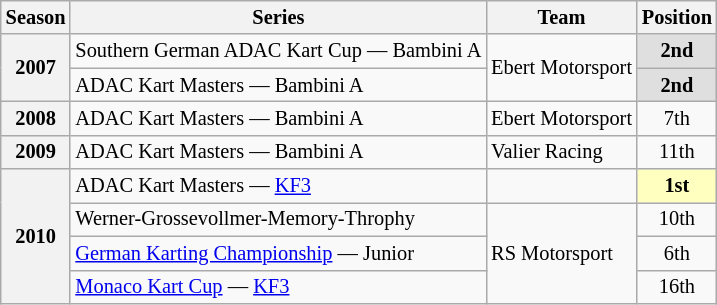<table class="wikitable" style="font-size: 85%; text-align:center">
<tr>
<th>Season</th>
<th>Series</th>
<th>Team</th>
<th>Position</th>
</tr>
<tr>
<th rowspan="2">2007</th>
<td align="left">Southern German ADAC Kart Cup — Bambini A</td>
<td rowspan="2">Ebert Motorsport</td>
<td style="background:#DFDFDF;"><strong>2nd</strong></td>
</tr>
<tr>
<td align="left">ADAC Kart Masters — Bambini A</td>
<td style="background:#DFDFDF;"><strong>2nd</strong></td>
</tr>
<tr>
<th>2008</th>
<td align="left">ADAC Kart Masters — Bambini A</td>
<td align="left">Ebert Motorsport</td>
<td>7th</td>
</tr>
<tr>
<th>2009</th>
<td align="left">ADAC Kart Masters — Bambini A</td>
<td align="left">Valier Racing</td>
<td>11th</td>
</tr>
<tr>
<th rowspan="4">2010</th>
<td align="left">ADAC Kart Masters — <a href='#'>KF3</a></td>
<td align="left"></td>
<td style="background:#FFFFBF;"><strong>1st</strong></td>
</tr>
<tr>
<td align="left">Werner-Grossevollmer-Memory-Throphy</td>
<td rowspan="3" align="left">RS Motorsport</td>
<td>10th</td>
</tr>
<tr>
<td align="left"><a href='#'>German Karting Championship</a> — Junior</td>
<td>6th</td>
</tr>
<tr>
<td align="left"><a href='#'>Monaco Kart Cup</a> — <a href='#'>KF3</a></td>
<td>16th</td>
</tr>
</table>
